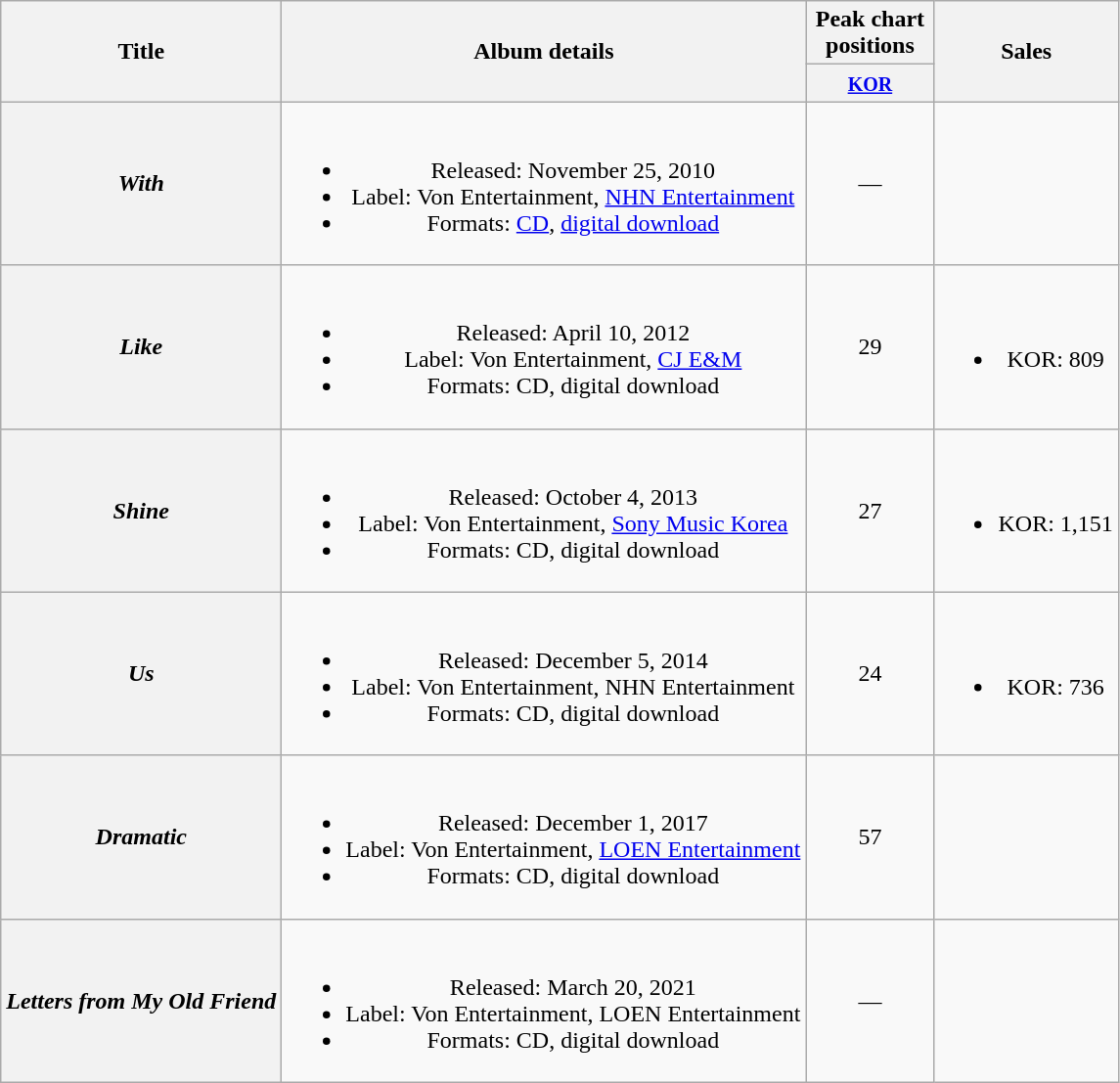<table class="wikitable plainrowheaders" style="text-align:center;">
<tr>
<th scope="col" rowspan="2">Title</th>
<th scope="col" rowspan="2">Album details</th>
<th scope="col" colspan="1" style="width:5em;">Peak chart positions</th>
<th scope="col" rowspan="2">Sales</th>
</tr>
<tr>
<th><small><a href='#'>KOR</a></small><br></th>
</tr>
<tr>
<th scope="row"><em>With</em></th>
<td><br><ul><li>Released: November 25, 2010</li><li>Label: Von Entertainment, <a href='#'>NHN Entertainment</a></li><li>Formats: <a href='#'>CD</a>, <a href='#'>digital download</a></li></ul></td>
<td>—</td>
<td></td>
</tr>
<tr>
<th scope="row"><em>Like</em></th>
<td><br><ul><li>Released: April 10, 2012</li><li>Label: Von Entertainment, <a href='#'>CJ E&M</a></li><li>Formats: CD, digital download</li></ul></td>
<td>29</td>
<td><br><ul><li>KOR: 809</li></ul></td>
</tr>
<tr>
<th scope="row"><em>Shine</em></th>
<td><br><ul><li>Released: October 4, 2013</li><li>Label: Von Entertainment, <a href='#'>Sony Music Korea</a></li><li>Formats: CD, digital download</li></ul></td>
<td>27</td>
<td><br><ul><li>KOR: 1,151</li></ul></td>
</tr>
<tr>
<th scope="row"><em>Us</em></th>
<td><br><ul><li>Released: December 5, 2014</li><li>Label: Von Entertainment, NHN Entertainment</li><li>Formats: CD, digital download</li></ul></td>
<td>24</td>
<td><br><ul><li>KOR: 736</li></ul></td>
</tr>
<tr>
<th scope="row"><em>Dramatic</em></th>
<td><br><ul><li>Released: December 1, 2017</li><li>Label: Von Entertainment, <a href='#'>LOEN Entertainment</a></li><li>Formats: CD, digital download</li></ul></td>
<td>57</td>
<td></td>
</tr>
<tr>
<th scope="row"><em>Letters from My Old Friend</em></th>
<td><br><ul><li>Released: March 20, 2021</li><li>Label: Von Entertainment, LOEN Entertainment</li><li>Formats: CD, digital download</li></ul></td>
<td>—</td>
<td></td>
</tr>
</table>
